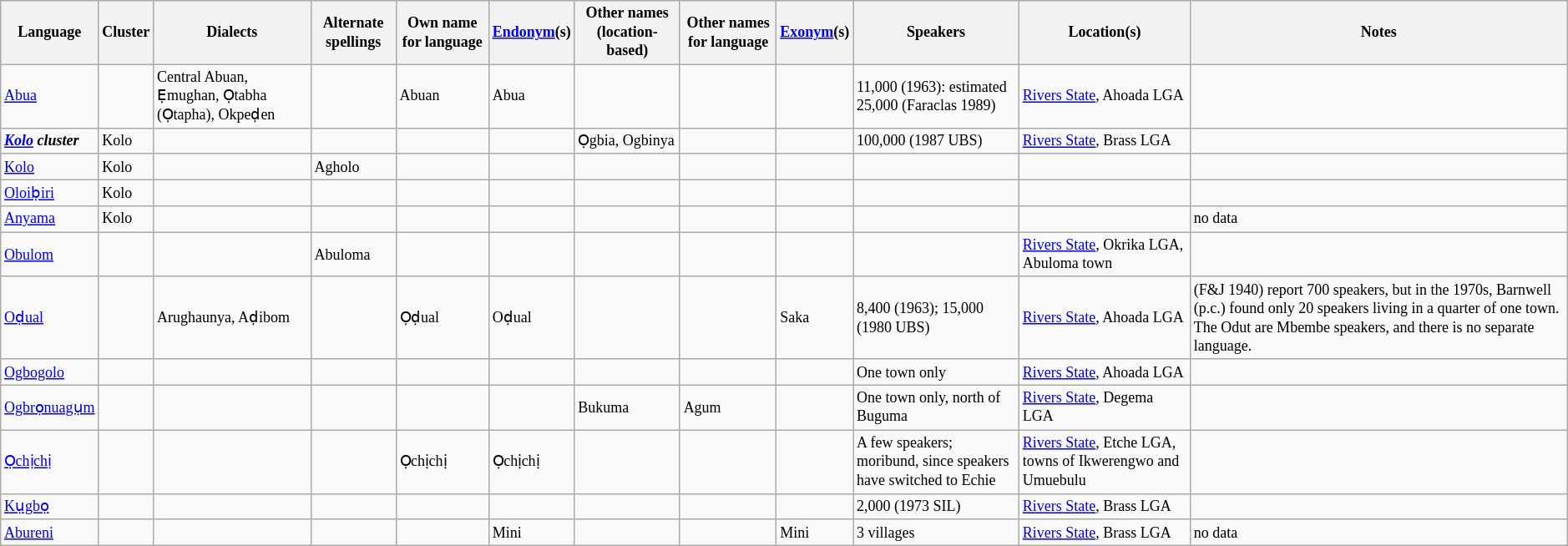<table class="wikitable sortable" | style="font-size: 75%;" |>
<tr>
<th>Language</th>
<th>Cluster</th>
<th>Dialects</th>
<th>Alternate spellings</th>
<th>Own name for language</th>
<th><a href='#'>Endonym</a>(s)</th>
<th>Other names (location-based)</th>
<th>Other names for language</th>
<th><a href='#'>Exonym</a>(s)</th>
<th>Speakers</th>
<th>Location(s)</th>
<th>Notes</th>
</tr>
<tr>
<td><a href='#'>Abua</a></td>
<td></td>
<td>Central Abuan, Ẹmughan, Ọtabha (Ọtapha), Okpeḍen</td>
<td></td>
<td>Abuan</td>
<td>Abua</td>
<td></td>
<td></td>
<td></td>
<td>11,000 (1963): estimated 25,000 (Faraclas 1989)</td>
<td><a href='#'>Rivers State</a>, Ahoada LGA</td>
<td></td>
</tr>
<tr>
<td><strong><em><a href='#'>Kolo</a> cluster</em></strong></td>
<td>Kolo</td>
<td></td>
<td></td>
<td></td>
<td></td>
<td>Ọgbia, Ogbinya</td>
<td></td>
<td></td>
<td>100,000 (1987 UBS)</td>
<td><a href='#'>Rivers State</a>, Brass LGA</td>
<td></td>
</tr>
<tr>
<td><a href='#'>Kolo</a></td>
<td>Kolo</td>
<td></td>
<td>Agholo</td>
<td></td>
<td></td>
<td></td>
<td></td>
<td></td>
<td></td>
<td></td>
<td></td>
</tr>
<tr>
<td><a href='#'>Oloiḅiri</a></td>
<td>Kolo</td>
<td></td>
<td></td>
<td></td>
<td></td>
<td></td>
<td></td>
<td></td>
<td></td>
<td></td>
<td></td>
</tr>
<tr>
<td><a href='#'>Anyama</a></td>
<td>Kolo</td>
<td></td>
<td></td>
<td></td>
<td></td>
<td></td>
<td></td>
<td></td>
<td></td>
<td></td>
<td>no data</td>
</tr>
<tr>
<td><a href='#'>Obulom</a></td>
<td></td>
<td></td>
<td>Abuloma</td>
<td></td>
<td></td>
<td></td>
<td></td>
<td></td>
<td></td>
<td><a href='#'>Rivers State</a>, Okrika LGA, Abuloma town</td>
<td></td>
</tr>
<tr>
<td><a href='#'>Oḍual</a></td>
<td></td>
<td>Arughaunya, Aḍibom</td>
<td></td>
<td>Ọḍual</td>
<td>Oḍual</td>
<td></td>
<td></td>
<td>Saka</td>
<td>8,400 (1963); 15,000 (1980 UBS)</td>
<td><a href='#'>Rivers State</a>, Ahoada LGA</td>
<td>(F&J 1940) report 700 speakers, but in the 1970s, Barnwell (p.c.) found only 20 speakers living in a quarter of one town. The Odut are Mbembe speakers, and there is no separate language.</td>
</tr>
<tr>
<td><a href='#'>Ogbogolo</a></td>
<td></td>
<td></td>
<td></td>
<td></td>
<td></td>
<td></td>
<td></td>
<td></td>
<td>One town only</td>
<td><a href='#'>Rivers State</a>, Ahoada LGA</td>
<td></td>
</tr>
<tr>
<td><a href='#'>Ogbrọnuagụm</a></td>
<td></td>
<td></td>
<td></td>
<td></td>
<td></td>
<td>Bukuma</td>
<td>Agum</td>
<td></td>
<td>One town only, north of Buguma</td>
<td><a href='#'>Rivers State</a>, Degema LGA</td>
<td></td>
</tr>
<tr>
<td><a href='#'>Ọchịchị</a></td>
<td></td>
<td></td>
<td></td>
<td>Ọchịchị</td>
<td>Ọchịchị</td>
<td></td>
<td></td>
<td></td>
<td>A few speakers; moribund, since speakers have switched to Echie</td>
<td><a href='#'>Rivers State</a>, Etche LGA, towns of Ikwerengwo and Umuebulu</td>
<td></td>
</tr>
<tr>
<td><a href='#'>Kụgbọ</a></td>
<td></td>
<td></td>
<td></td>
<td></td>
<td></td>
<td></td>
<td></td>
<td></td>
<td>2,000 (1973 SIL)</td>
<td><a href='#'>Rivers State</a>, Brass LGA</td>
<td></td>
</tr>
<tr>
<td><a href='#'>Abureni</a></td>
<td></td>
<td></td>
<td></td>
<td></td>
<td>Mini</td>
<td></td>
<td></td>
<td>Mini</td>
<td>3 villages</td>
<td><a href='#'>Rivers State</a>, Brass LGA</td>
<td>no data</td>
</tr>
</table>
